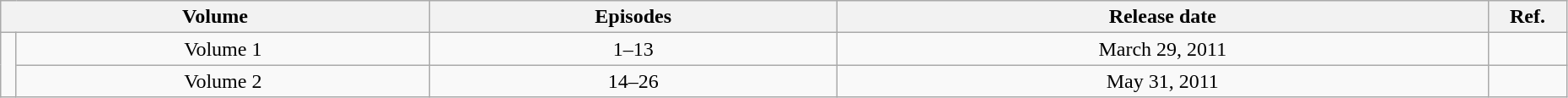<table class="wikitable" style="text-align: center; width: 98%;">
<tr>
<th colspan="2">Volume</th>
<th>Episodes</th>
<th>Release date</th>
<th style="width:5%;">Ref.</th>
</tr>
<tr>
<td rowspan="2" style="width:1%;"></td>
<td>Volume 1</td>
<td>1–13</td>
<td>March 29, 2011</td>
<td></td>
</tr>
<tr>
<td>Volume 2</td>
<td>14–26</td>
<td>May 31, 2011</td>
<td></td>
</tr>
</table>
